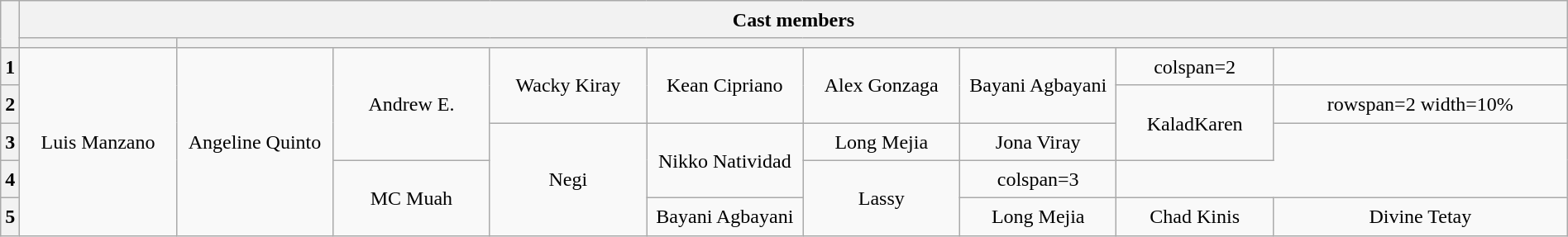<table class="wikitable plainrowheaders" style="width:100%; text-align:center; line-height:23px;">
<tr>
<th rowspan=2 width=1%></th>
<th colspan=9>Cast members </th>
</tr>
<tr>
<th></th>
<th colspan=8></th>
</tr>
<tr>
<th>1</th>
<td rowspan=5 width=10%>Luis Manzano</td>
<td rowspan=5 width=10%>Angeline Quinto</td>
<td rowspan=3 width=10%>Andrew E.</td>
<td rowspan=2 width=10%>Wacky Kiray</td>
<td rowspan=2 width=10%>Kean Cipriano</td>
<td rowspan=2 width=10%>Alex Gonzaga</td>
<td rowspan=2 width=10%>Bayani Agbayani</td>
<td>colspan=2 </td>
</tr>
<tr>
<th>2</th>
<td rowspan=2 width=10%>KaladKaren</td>
<td>rowspan=2 width=10% </td>
</tr>
<tr>
<th>3</th>
<td rowspan=3>Negi</td>
<td rowspan=2>Nikko Natividad</td>
<td>Long Mejia</td>
<td>Jona Viray</td>
</tr>
<tr>
<th>4</th>
<td rowspan=2>MC Muah</td>
<td rowspan=2>Lassy</td>
<td>colspan=3 </td>
</tr>
<tr>
<th>5</th>
<td>Bayani Agbayani</td>
<td>Long Mejia</td>
<td>Chad Kinis</td>
<td>Divine Tetay</td>
</tr>
</table>
